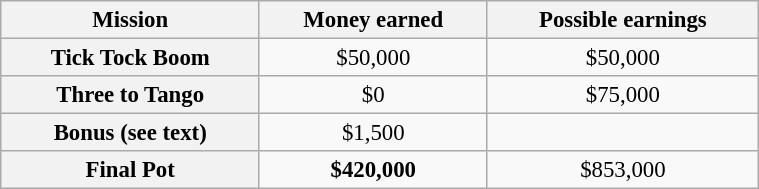<table class="wikitable plainrowheaders floatright" style="font-size: 95%; margin: 10px; text-align: center;" align="right" width="40%">
<tr>
<th scope="col">Mission</th>
<th scope="col">Money earned</th>
<th scope="col">Possible earnings</th>
</tr>
<tr>
<th scope="row">Tick Tock Boom</th>
<td>$50,000</td>
<td>$50,000</td>
</tr>
<tr>
<th scope="row">Three to Tango</th>
<td>$0</td>
<td>$75,000</td>
</tr>
<tr>
<th scope="row">Bonus (see text)</th>
<td>$1,500</td>
<td></td>
</tr>
<tr>
<th scope="row"><strong><span>Final Pot</span></strong></th>
<td><strong><span>$420,000</span></strong></td>
<td>$853,000</td>
</tr>
</table>
